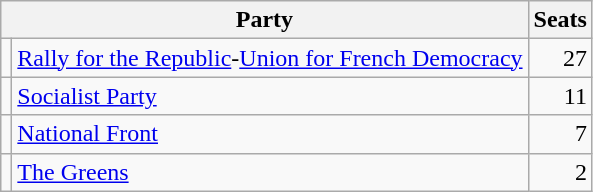<table class="wikitable">
<tr>
<th colspan="2">Party</th>
<th>Seats</th>
</tr>
<tr>
<td></td>
<td><a href='#'>Rally for the Republic</a>-<a href='#'>Union for French Democracy</a></td>
<td align="right">27</td>
</tr>
<tr>
<td></td>
<td><a href='#'>Socialist Party</a></td>
<td align="right">11</td>
</tr>
<tr>
<td></td>
<td><a href='#'>National Front</a></td>
<td align="right">7</td>
</tr>
<tr>
<td></td>
<td><a href='#'>The Greens</a></td>
<td align="right">2</td>
</tr>
</table>
